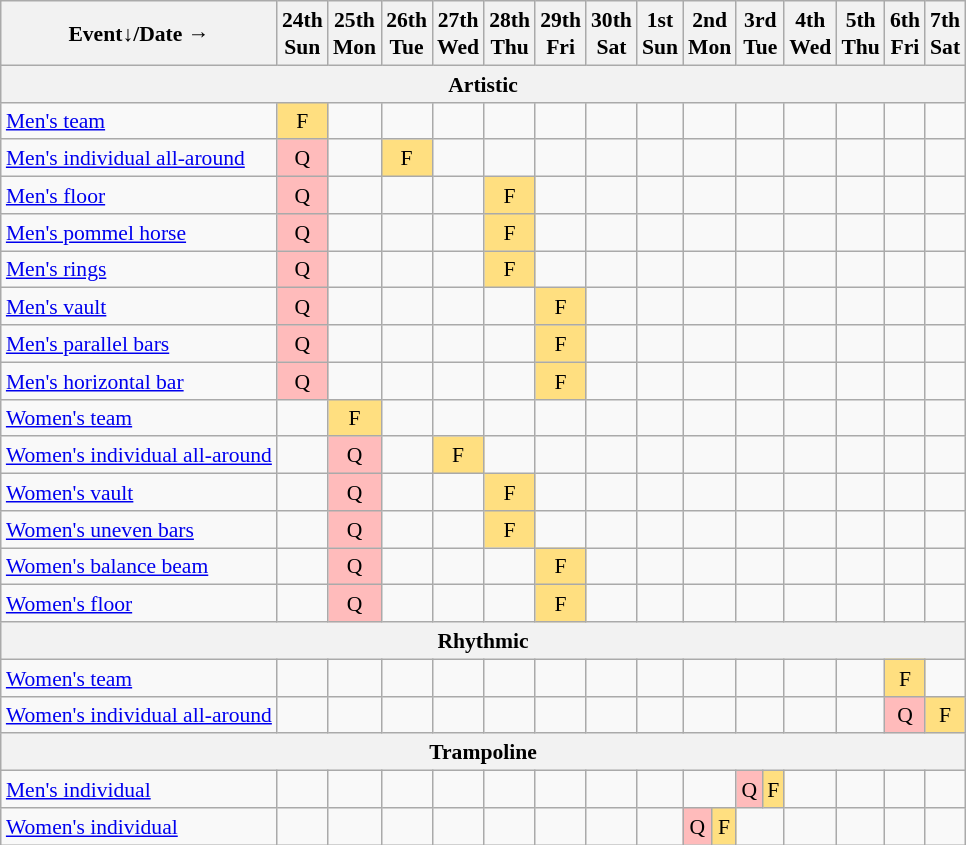<table class="wikitable" style="margin:0.5em auto; font-size:90%; line-height:1.25em; text-align:center;">
<tr>
<th>Event↓/Date →</th>
<th>24th<br>Sun</th>
<th>25th<br>Mon</th>
<th>26th<br>Tue</th>
<th>27th<br>Wed</th>
<th>28th<br>Thu</th>
<th>29th<br>Fri</th>
<th>30th<br>Sat</th>
<th>1st<br>Sun</th>
<th colspan=2>2nd<br>Mon</th>
<th colspan=2>3rd<br>Tue</th>
<th>4th<br>Wed</th>
<th>5th<br>Thu</th>
<th>6th<br>Fri</th>
<th>7th<br>Sat</th>
</tr>
<tr>
<th colspan=17>Artistic</th>
</tr>
<tr>
<td align="left"><a href='#'>Men's team</a></td>
<td bgcolor="#FFDF80">F</td>
<td></td>
<td></td>
<td></td>
<td></td>
<td></td>
<td></td>
<td></td>
<td colspan=2></td>
<td colspan=2></td>
<td></td>
<td></td>
<td></td>
<td></td>
</tr>
<tr>
<td align="left"><a href='#'>Men's individual all-around</a></td>
<td bgcolor="#FFBBBB">Q</td>
<td></td>
<td bgcolor="#FFDF80">F</td>
<td></td>
<td></td>
<td></td>
<td></td>
<td></td>
<td colspan=2></td>
<td colspan=2></td>
<td></td>
<td></td>
<td></td>
<td></td>
</tr>
<tr>
<td align="left"><a href='#'>Men's floor</a></td>
<td bgcolor="#FFBBBB">Q</td>
<td></td>
<td></td>
<td></td>
<td bgcolor="#FFDF80">F</td>
<td></td>
<td></td>
<td></td>
<td colspan=2></td>
<td colspan=2></td>
<td></td>
<td></td>
<td></td>
<td></td>
</tr>
<tr>
<td align="left"><a href='#'>Men's pommel horse</a></td>
<td bgcolor="#FFBBBB">Q</td>
<td></td>
<td></td>
<td></td>
<td bgcolor="#FFDF80">F</td>
<td></td>
<td></td>
<td></td>
<td colspan=2></td>
<td colspan=2></td>
<td></td>
<td></td>
<td></td>
<td></td>
</tr>
<tr>
<td align="left"><a href='#'>Men's rings</a></td>
<td bgcolor="#FFBBBB">Q</td>
<td></td>
<td></td>
<td></td>
<td bgcolor="#FFDF80">F</td>
<td></td>
<td></td>
<td></td>
<td colspan=2></td>
<td colspan=2></td>
<td></td>
<td></td>
<td></td>
<td></td>
</tr>
<tr>
<td align="left"><a href='#'>Men's vault</a></td>
<td bgcolor="#FFBBBB">Q</td>
<td></td>
<td></td>
<td></td>
<td></td>
<td bgcolor="#FFDF80">F</td>
<td></td>
<td></td>
<td colspan=2></td>
<td colspan=2></td>
<td></td>
<td></td>
<td></td>
<td></td>
</tr>
<tr>
<td align="left"><a href='#'>Men's parallel bars</a></td>
<td bgcolor="#FFBBBB">Q</td>
<td></td>
<td></td>
<td></td>
<td></td>
<td bgcolor="#FFDF80">F</td>
<td></td>
<td></td>
<td colspan=2></td>
<td colspan=2></td>
<td></td>
<td></td>
<td></td>
<td></td>
</tr>
<tr>
<td align="left"><a href='#'>Men's horizontal bar</a></td>
<td bgcolor="#FFBBBB">Q</td>
<td></td>
<td></td>
<td></td>
<td></td>
<td bgcolor="#FFDF80">F</td>
<td></td>
<td></td>
<td colspan=2></td>
<td colspan=2></td>
<td></td>
<td></td>
<td></td>
<td></td>
</tr>
<tr>
<td align="left"><a href='#'>Women's team</a></td>
<td></td>
<td bgcolor="#FFDF80">F</td>
<td></td>
<td></td>
<td></td>
<td></td>
<td></td>
<td></td>
<td colspan=2></td>
<td colspan=2></td>
<td></td>
<td></td>
<td></td>
<td></td>
</tr>
<tr>
<td align="left"><a href='#'>Women's individual all-around</a></td>
<td></td>
<td bgcolor="#FFBBBB">Q</td>
<td></td>
<td bgcolor="#FFDF80">F</td>
<td></td>
<td></td>
<td></td>
<td></td>
<td colspan=2></td>
<td colspan=2></td>
<td></td>
<td></td>
<td></td>
<td></td>
</tr>
<tr>
<td align="left"><a href='#'>Women's vault</a></td>
<td></td>
<td bgcolor="#FFBBBB">Q</td>
<td></td>
<td></td>
<td bgcolor="#FFDF80">F</td>
<td></td>
<td></td>
<td></td>
<td colspan=2></td>
<td colspan=2></td>
<td></td>
<td></td>
<td></td>
<td></td>
</tr>
<tr>
<td align="left"><a href='#'>Women's uneven bars</a></td>
<td></td>
<td bgcolor="#FFBBBB">Q</td>
<td></td>
<td></td>
<td bgcolor="#FFDF80">F</td>
<td></td>
<td></td>
<td></td>
<td colspan=2></td>
<td colspan=2></td>
<td></td>
<td></td>
<td></td>
<td></td>
</tr>
<tr>
<td align="left"><a href='#'>Women's balance beam</a></td>
<td></td>
<td bgcolor="#FFBBBB">Q</td>
<td></td>
<td></td>
<td></td>
<td bgcolor="#FFDF80">F</td>
<td></td>
<td></td>
<td colspan=2></td>
<td colspan=2></td>
<td></td>
<td></td>
<td></td>
<td></td>
</tr>
<tr>
<td align="left"><a href='#'>Women's floor</a></td>
<td></td>
<td bgcolor="#FFBBBB">Q</td>
<td></td>
<td></td>
<td></td>
<td bgcolor="#FFDF80">F</td>
<td></td>
<td></td>
<td colspan=2></td>
<td colspan=2></td>
<td></td>
<td></td>
<td></td>
<td></td>
</tr>
<tr>
<th colspan=17>Rhythmic</th>
</tr>
<tr>
<td align="left"><a href='#'>Women's team</a></td>
<td></td>
<td></td>
<td></td>
<td></td>
<td></td>
<td></td>
<td></td>
<td></td>
<td colspan=2></td>
<td colspan=2></td>
<td></td>
<td></td>
<td bgcolor="#FFDF80">F</td>
<td></td>
</tr>
<tr>
<td align="left"><a href='#'>Women's individual all-around</a></td>
<td></td>
<td></td>
<td></td>
<td></td>
<td></td>
<td></td>
<td></td>
<td></td>
<td colspan=2></td>
<td colspan=2></td>
<td></td>
<td></td>
<td bgcolor="#FFBBBB">Q</td>
<td bgcolor="#FFDF80">F</td>
</tr>
<tr>
<th colspan=17>Trampoline</th>
</tr>
<tr>
<td align="left"><a href='#'>Men's individual</a></td>
<td></td>
<td></td>
<td></td>
<td></td>
<td></td>
<td></td>
<td></td>
<td></td>
<td colspan=2></td>
<td bgcolor="#FFBBBB">Q</td>
<td bgcolor="#FFDF80">F</td>
<td></td>
<td></td>
<td></td>
<td></td>
</tr>
<tr>
<td align="left"><a href='#'>Women's individual</a></td>
<td></td>
<td></td>
<td></td>
<td></td>
<td></td>
<td></td>
<td></td>
<td></td>
<td bgcolor="#FFBBBB">Q</td>
<td bgcolor="#FFDF80">F</td>
<td colspan=2></td>
<td></td>
<td></td>
<td></td>
<td></td>
</tr>
</table>
